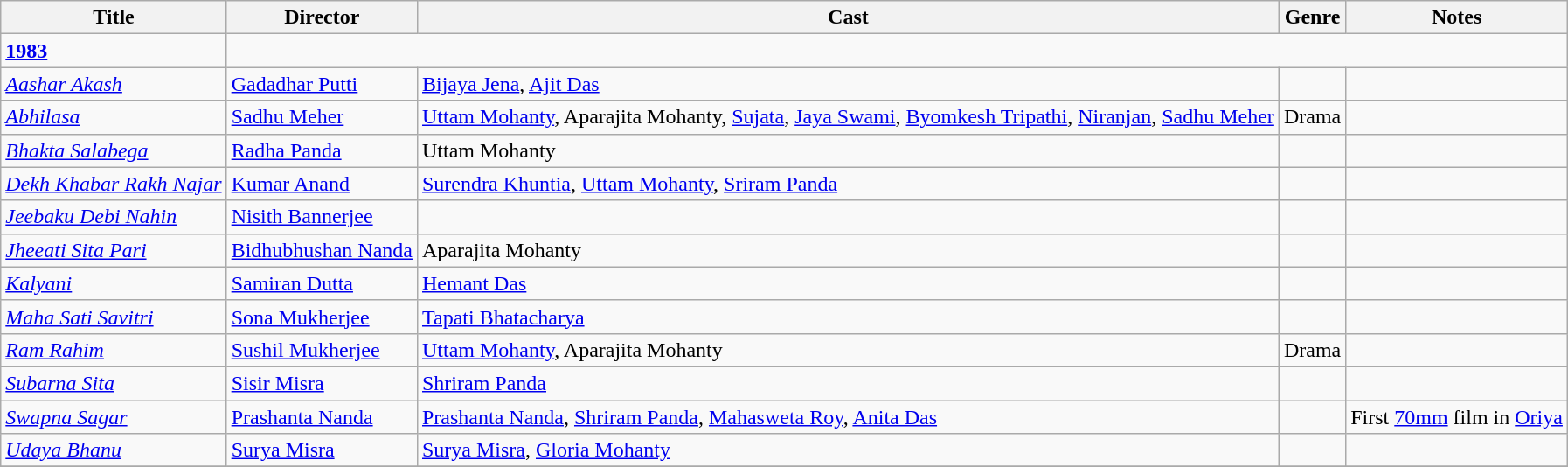<table class="wikitable sortable">
<tr>
<th>Title</th>
<th>Director</th>
<th>Cast</th>
<th>Genre</th>
<th>Notes</th>
</tr>
<tr>
<td><strong><a href='#'>1983</a></strong></td>
</tr>
<tr>
<td><em><a href='#'>Aashar Akash</a></em></td>
<td><a href='#'>Gadadhar Putti</a></td>
<td><a href='#'>Bijaya Jena</a>, <a href='#'>Ajit Das</a></td>
<td></td>
<td></td>
</tr>
<tr>
<td><em><a href='#'>Abhilasa</a></em></td>
<td><a href='#'>Sadhu Meher</a></td>
<td><a href='#'>Uttam Mohanty</a>, Aparajita Mohanty, <a href='#'>Sujata</a>, <a href='#'>Jaya Swami</a>, <a href='#'>Byomkesh Tripathi</a>, <a href='#'>Niranjan</a>, <a href='#'>Sadhu Meher</a></td>
<td>Drama</td>
<td></td>
</tr>
<tr>
<td><em><a href='#'>Bhakta Salabega</a></em></td>
<td><a href='#'>Radha Panda</a></td>
<td>Uttam Mohanty</td>
<td></td>
<td></td>
</tr>
<tr>
<td><em><a href='#'>Dekh Khabar Rakh Najar</a></em></td>
<td><a href='#'>Kumar Anand</a></td>
<td><a href='#'>Surendra Khuntia</a>, <a href='#'>Uttam Mohanty</a>, <a href='#'>Sriram Panda</a></td>
<td></td>
<td></td>
</tr>
<tr>
<td><em><a href='#'>Jeebaku Debi Nahin</a></em></td>
<td><a href='#'>Nisith Bannerjee</a></td>
<td></td>
<td></td>
<td></td>
</tr>
<tr>
<td><em><a href='#'>Jheeati Sita Pari</a></em></td>
<td><a href='#'>Bidhubhushan Nanda</a></td>
<td>Aparajita Mohanty</td>
<td></td>
<td></td>
</tr>
<tr>
<td><em><a href='#'>Kalyani</a></em></td>
<td><a href='#'>Samiran Dutta</a></td>
<td><a href='#'>Hemant Das</a></td>
<td></td>
<td></td>
</tr>
<tr>
<td><em><a href='#'>Maha Sati Savitri</a></em></td>
<td><a href='#'>Sona Mukherjee</a></td>
<td><a href='#'>Tapati Bhatacharya</a></td>
<td></td>
<td></td>
</tr>
<tr>
<td><em><a href='#'>Ram Rahim</a></em></td>
<td><a href='#'>Sushil Mukherjee</a></td>
<td><a href='#'>Uttam Mohanty</a>, Aparajita Mohanty</td>
<td>Drama</td>
<td></td>
</tr>
<tr>
<td><em><a href='#'>Subarna Sita</a></em></td>
<td><a href='#'>Sisir Misra</a></td>
<td><a href='#'>Shriram Panda</a></td>
<td></td>
<td></td>
</tr>
<tr>
<td><em><a href='#'>Swapna Sagar</a></em></td>
<td><a href='#'>Prashanta Nanda</a></td>
<td><a href='#'>Prashanta Nanda</a>, <a href='#'>Shriram Panda</a>, <a href='#'>Mahasweta Roy</a>, <a href='#'>Anita Das</a></td>
<td></td>
<td>First <a href='#'>70mm</a> film in <a href='#'>Oriya</a></td>
</tr>
<tr>
<td><em><a href='#'>Udaya Bhanu</a></em></td>
<td><a href='#'>Surya Misra</a></td>
<td><a href='#'>Surya Misra</a>, <a href='#'>Gloria Mohanty</a></td>
<td></td>
<td></td>
</tr>
<tr>
</tr>
</table>
